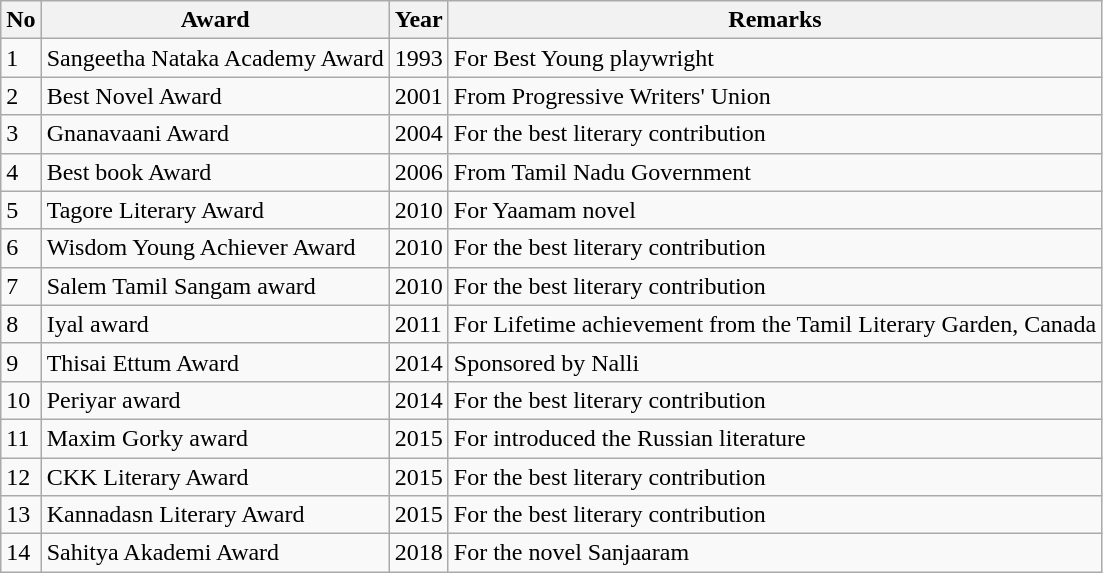<table class="wikitable">
<tr>
<th>No</th>
<th>Award</th>
<th>Year</th>
<th>Remarks</th>
</tr>
<tr>
<td>1</td>
<td>Sangeetha Nataka Academy Award</td>
<td>1993</td>
<td>For Best Young playwright</td>
</tr>
<tr>
<td>2</td>
<td>Best Novel Award</td>
<td>2001</td>
<td>From Progressive Writers' Union</td>
</tr>
<tr>
<td>3</td>
<td>Gnanavaani Award</td>
<td>2004</td>
<td>For the best literary contribution</td>
</tr>
<tr>
<td>4</td>
<td>Best book Award</td>
<td>2006</td>
<td>From Tamil Nadu Government</td>
</tr>
<tr>
<td>5</td>
<td>Tagore Literary Award</td>
<td>2010</td>
<td>For Yaamam novel</td>
</tr>
<tr>
<td>6</td>
<td>Wisdom Young Achiever Award</td>
<td>2010</td>
<td>For the best literary contribution</td>
</tr>
<tr>
<td>7</td>
<td>Salem Tamil Sangam award</td>
<td>2010</td>
<td>For the best literary contribution</td>
</tr>
<tr>
<td>8</td>
<td>Iyal award</td>
<td>2011</td>
<td>For Lifetime achievement from the Tamil Literary Garden, Canada</td>
</tr>
<tr>
<td>9</td>
<td>Thisai Ettum Award</td>
<td>2014</td>
<td>Sponsored by Nalli</td>
</tr>
<tr>
<td>10</td>
<td>Periyar award</td>
<td>2014</td>
<td>For the best literary contribution</td>
</tr>
<tr>
<td>11</td>
<td>Maxim Gorky award</td>
<td>2015</td>
<td>For introduced the Russian literature</td>
</tr>
<tr>
<td>12</td>
<td>CKK Literary Award</td>
<td>2015</td>
<td>For the best literary contribution</td>
</tr>
<tr>
<td>13</td>
<td>Kannadasn Literary Award</td>
<td>2015</td>
<td>For the best literary contribution</td>
</tr>
<tr>
<td>14</td>
<td>Sahitya Akademi Award</td>
<td>2018</td>
<td>For the novel Sanjaaram</td>
</tr>
</table>
